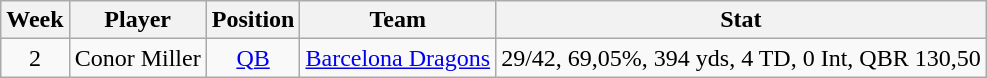<table class="wikitable">
<tr>
<th>Week</th>
<th>Player</th>
<th>Position</th>
<th>Team</th>
<th>Stat</th>
</tr>
<tr>
<td align="center">2</td>
<td>Conor Miller </td>
<td align="center"><a href='#'>QB</a></td>
<td><a href='#'>Barcelona Dragons</a></td>
<td align="center">29/42, 69,05%, 394 yds, 4 TD, 0 Int, QBR 130,50</td>
</tr>
</table>
